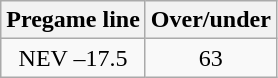<table class="wikitable">
<tr align="center">
<th style=>Pregame line</th>
<th style=>Over/under</th>
</tr>
<tr align="center">
<td>NEV –17.5</td>
<td>63</td>
</tr>
</table>
